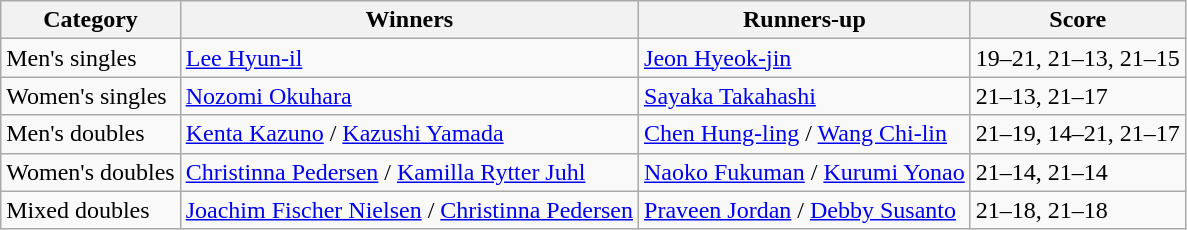<table class=wikitable style="white-space:nowrap;">
<tr>
<th>Category</th>
<th>Winners</th>
<th>Runners-up</th>
<th>Score</th>
</tr>
<tr>
<td>Men's singles</td>
<td> <a href='#'>Lee Hyun-il</a></td>
<td> <a href='#'>Jeon Hyeok-jin</a></td>
<td>19–21, 21–13, 21–15</td>
</tr>
<tr>
<td>Women's singles</td>
<td> <a href='#'>Nozomi Okuhara</a></td>
<td> <a href='#'>Sayaka Takahashi</a></td>
<td>21–13, 21–17</td>
</tr>
<tr>
<td>Men's doubles</td>
<td> <a href='#'>Kenta Kazuno</a> / <a href='#'>Kazushi Yamada</a></td>
<td> <a href='#'>Chen Hung-ling</a> / <a href='#'>Wang Chi-lin</a></td>
<td>21–19, 14–21, 21–17</td>
</tr>
<tr>
<td>Women's doubles</td>
<td> <a href='#'>Christinna Pedersen</a> / <a href='#'>Kamilla Rytter Juhl</a></td>
<td> <a href='#'>Naoko Fukuman</a> / <a href='#'>Kurumi Yonao</a></td>
<td>21–14, 21–14</td>
</tr>
<tr>
<td>Mixed doubles</td>
<td> <a href='#'>Joachim Fischer Nielsen</a> / <a href='#'>Christinna Pedersen</a></td>
<td> <a href='#'>Praveen Jordan</a> / <a href='#'>Debby Susanto</a></td>
<td>21–18, 21–18</td>
</tr>
</table>
